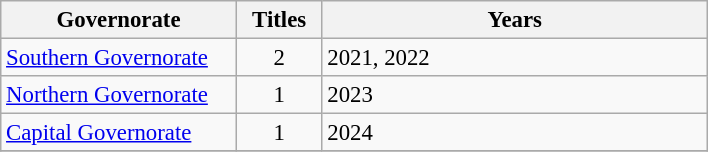<table class="wikitable " style="font-size: 95%;">
<tr>
<th width="150">Governorate</th>
<th width="50">Titles</th>
<th width="250">Years</th>
</tr>
<tr>
<td><a href='#'>Southern Governorate</a></td>
<td rowspan="1" style="text-align: center">2</td>
<td>2021, 2022</td>
</tr>
<tr>
<td><a href='#'>Northern Governorate</a></td>
<td rowspan="1" style="text-align: center">1</td>
<td>2023</td>
</tr>
<tr>
<td><a href='#'>Capital Governorate</a></td>
<td rowspan="1" style="text-align: center">1</td>
<td>2024</td>
</tr>
<tr>
</tr>
</table>
